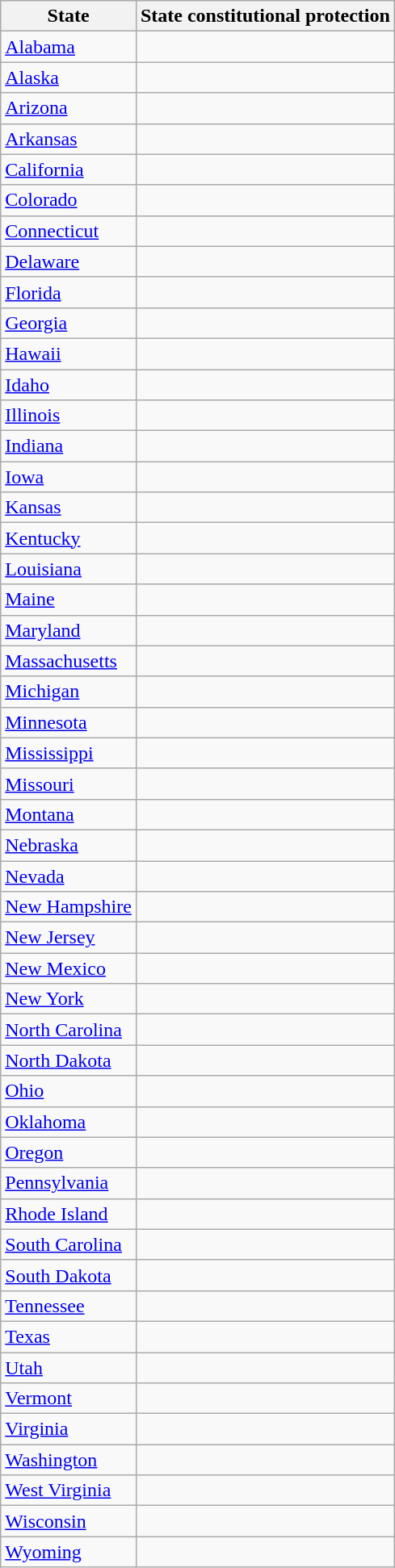<table class="wikitable sortable mw-datable" style="vertical-align: top;">
<tr>
<th scope="col">State</th>
<th scope="col">State constitutional protection</th>
</tr>
<tr>
<td><a href='#'>Alabama</a></td>
<td> </td>
</tr>
<tr>
<td><a href='#'>Alaska</a></td>
<td> </td>
</tr>
<tr>
<td><a href='#'>Arizona</a></td>
<td> </td>
</tr>
<tr>
<td><a href='#'>Arkansas</a></td>
<td> </td>
</tr>
<tr>
<td><a href='#'>California</a></td>
<td> </td>
</tr>
<tr>
<td><a href='#'>Colorado</a></td>
<td> </td>
</tr>
<tr>
<td><a href='#'>Connecticut</a></td>
<td> </td>
</tr>
<tr>
<td><a href='#'>Delaware</a></td>
<td> </td>
</tr>
<tr>
<td><a href='#'>Florida</a></td>
<td> </td>
</tr>
<tr>
<td><a href='#'>Georgia</a></td>
<td> </td>
</tr>
<tr>
<td><a href='#'>Hawaii</a></td>
<td> </td>
</tr>
<tr>
<td><a href='#'>Idaho</a></td>
<td> </td>
</tr>
<tr>
<td><a href='#'>Illinois</a></td>
<td> </td>
</tr>
<tr>
<td><a href='#'>Indiana</a></td>
<td> </td>
</tr>
<tr>
<td><a href='#'>Iowa</a></td>
<td> </td>
</tr>
<tr>
<td><a href='#'>Kansas</a></td>
<td> </td>
</tr>
<tr>
<td><a href='#'>Kentucky</a></td>
<td> </td>
</tr>
<tr>
<td><a href='#'>Louisiana</a></td>
<td> </td>
</tr>
<tr>
<td><a href='#'>Maine</a></td>
<td> </td>
</tr>
<tr>
<td><a href='#'>Maryland</a></td>
<td> </td>
</tr>
<tr>
<td><a href='#'>Massachusetts</a></td>
<td> </td>
</tr>
<tr>
<td><a href='#'>Michigan</a></td>
<td> </td>
</tr>
<tr>
<td><a href='#'>Minnesota</a></td>
<td> </td>
</tr>
<tr>
<td><a href='#'>Mississippi</a></td>
<td> </td>
</tr>
<tr>
<td><a href='#'>Missouri</a></td>
<td> </td>
</tr>
<tr>
<td><a href='#'>Montana</a></td>
<td> </td>
</tr>
<tr>
<td><a href='#'>Nebraska</a></td>
<td> </td>
</tr>
<tr>
<td><a href='#'>Nevada</a></td>
<td> </td>
</tr>
<tr>
<td><a href='#'>New Hampshire</a></td>
<td> </td>
</tr>
<tr>
<td><a href='#'>New Jersey</a></td>
<td> </td>
</tr>
<tr>
<td><a href='#'>New Mexico</a></td>
<td> </td>
</tr>
<tr>
<td><a href='#'>New York</a></td>
<td> </td>
</tr>
<tr>
<td><a href='#'>North Carolina</a></td>
<td> </td>
</tr>
<tr>
<td><a href='#'>North Dakota</a></td>
<td> </td>
</tr>
<tr>
<td><a href='#'>Ohio</a></td>
<td></td>
</tr>
<tr>
<td><a href='#'>Oklahoma</a></td>
<td> </td>
</tr>
<tr>
<td><a href='#'>Oregon</a></td>
<td> </td>
</tr>
<tr>
<td><a href='#'>Pennsylvania</a></td>
<td> </td>
</tr>
<tr>
<td><a href='#'>Rhode Island</a></td>
<td> </td>
</tr>
<tr>
<td><a href='#'>South Carolina</a></td>
<td> </td>
</tr>
<tr>
<td><a href='#'>South Dakota</a></td>
<td> </td>
</tr>
<tr>
<td><a href='#'>Tennessee</a></td>
<td> </td>
</tr>
<tr>
<td><a href='#'>Texas</a></td>
<td> </td>
</tr>
<tr>
<td><a href='#'>Utah</a></td>
<td> </td>
</tr>
<tr>
<td><a href='#'>Vermont</a></td>
<td> </td>
</tr>
<tr>
<td><a href='#'>Virginia</a></td>
<td> </td>
</tr>
<tr>
<td><a href='#'>Washington</a></td>
<td> </td>
</tr>
<tr>
<td><a href='#'>West Virginia</a></td>
<td> </td>
</tr>
<tr>
<td><a href='#'>Wisconsin</a></td>
<td> </td>
</tr>
<tr>
<td><a href='#'>Wyoming</a></td>
<td> </td>
</tr>
</table>
